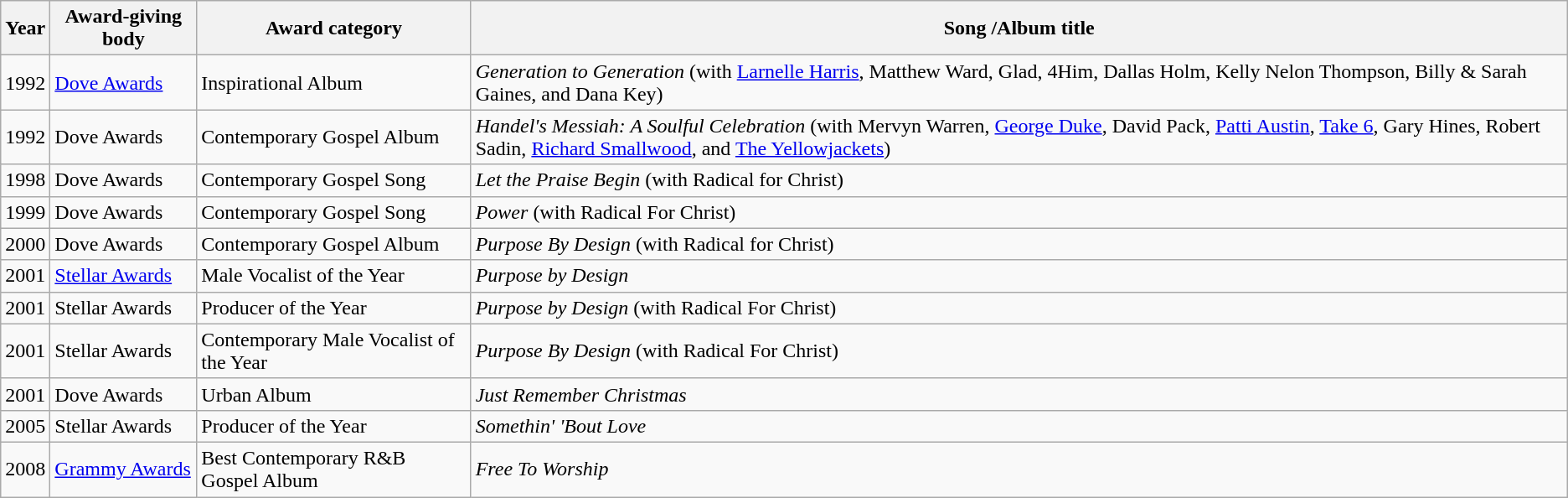<table class="wikitable">
<tr>
<th>Year</th>
<th>Award-giving body</th>
<th>Award category</th>
<th>Song /Album title</th>
</tr>
<tr>
<td>1992</td>
<td><a href='#'>Dove Awards</a></td>
<td>Inspirational Album</td>
<td><em>Generation to Generation</em> (with <a href='#'>Larnelle Harris</a>, Matthew Ward, Glad, 4Him, Dallas Holm, Kelly Nelon Thompson, Billy & Sarah Gaines, and Dana Key)</td>
</tr>
<tr>
<td>1992</td>
<td>Dove Awards</td>
<td>Contemporary Gospel Album</td>
<td><em> Handel's Messiah: A Soulful Celebration</em> (with Mervyn Warren, <a href='#'>George Duke</a>, David Pack, <a href='#'>Patti Austin</a>, <a href='#'>Take 6</a>, Gary Hines, Robert Sadin, <a href='#'>Richard Smallwood</a>, and <a href='#'>The Yellowjackets</a>)</td>
</tr>
<tr>
<td>1998</td>
<td>Dove Awards</td>
<td>Contemporary Gospel Song</td>
<td><em>Let the Praise Begin</em> (with Radical for Christ)</td>
</tr>
<tr>
<td>1999</td>
<td>Dove Awards</td>
<td>Contemporary Gospel Song</td>
<td><em>Power</em> (with Radical For Christ)</td>
</tr>
<tr>
<td>2000</td>
<td>Dove Awards</td>
<td>Contemporary Gospel Album</td>
<td><em>Purpose By Design</em> (with Radical for Christ)</td>
</tr>
<tr>
<td>2001</td>
<td><a href='#'>Stellar Awards</a></td>
<td>Male Vocalist of the Year</td>
<td><em>Purpose by Design</em></td>
</tr>
<tr>
<td>2001</td>
<td>Stellar Awards</td>
<td>Producer of the Year</td>
<td><em>Purpose by Design</em> (with Radical For Christ)</td>
</tr>
<tr>
<td>2001</td>
<td>Stellar Awards</td>
<td>Contemporary Male Vocalist of the Year</td>
<td><em>Purpose By Design</em> (with Radical For Christ)</td>
</tr>
<tr>
<td>2001</td>
<td>Dove Awards</td>
<td>Urban Album</td>
<td><em>Just Remember Christmas</em></td>
</tr>
<tr>
<td>2005</td>
<td>Stellar Awards</td>
<td>Producer of the Year</td>
<td><em>Somethin' 'Bout Love</em></td>
</tr>
<tr>
<td>2008</td>
<td><a href='#'>Grammy Awards</a></td>
<td>Best Contemporary R&B Gospel Album</td>
<td><em>Free To Worship</em></td>
</tr>
</table>
